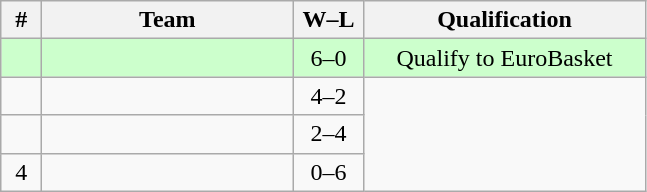<table class=wikitable style="text-align:center;">
<tr>
<th width=20px>#</th>
<th width=160px>Team</th>
<th width=40px>W–L</th>
<th width=180px>Qualification</th>
</tr>
<tr bgcolor=#CCFFCC>
<td></td>
<td align=left></td>
<td>6–0</td>
<td>Qualify to EuroBasket</td>
</tr>
<tr>
<td></td>
<td align=left></td>
<td>4–2</td>
</tr>
<tr>
<td></td>
<td align=left></td>
<td>2–4</td>
</tr>
<tr>
<td>4</td>
<td align=left></td>
<td>0–6</td>
</tr>
</table>
